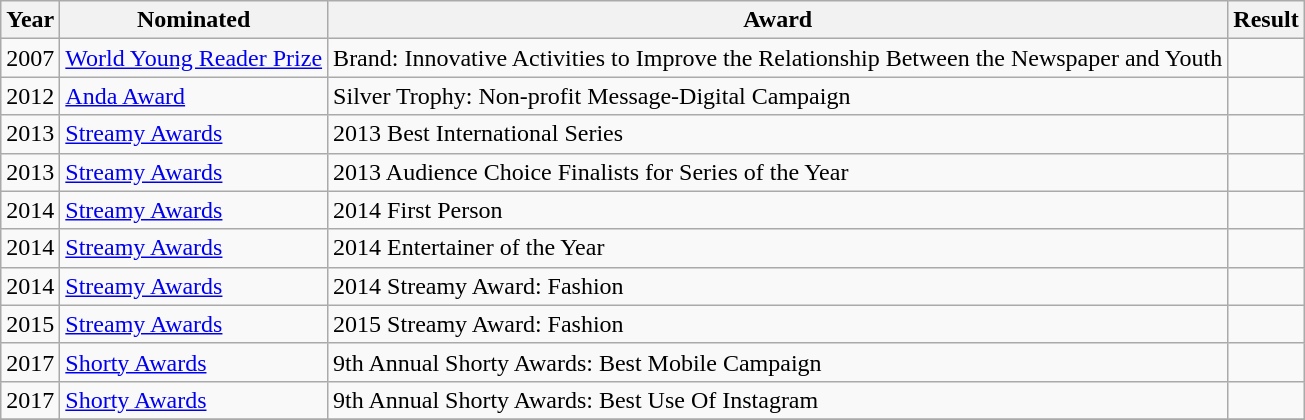<table class="wikitable sortable">
<tr>
<th>Year</th>
<th>Nominated</th>
<th>Award</th>
<th>Result</th>
</tr>
<tr>
<td>2007</td>
<td><a href='#'>World Young Reader Prize</a></td>
<td>Brand: Innovative Activities to Improve the Relationship Between the Newspaper and Youth</td>
<td></td>
</tr>
<tr>
<td>2012</td>
<td><a href='#'>Anda Award</a></td>
<td>Silver Trophy: Non-profit Message-Digital Campaign</td>
<td></td>
</tr>
<tr>
<td>2013</td>
<td><a href='#'>Streamy Awards</a></td>
<td>2013 Best International Series</td>
<td></td>
</tr>
<tr>
<td>2013</td>
<td><a href='#'>Streamy Awards</a></td>
<td>2013 Audience Choice Finalists for Series of the Year</td>
<td></td>
</tr>
<tr>
<td>2014</td>
<td><a href='#'>Streamy Awards</a></td>
<td>2014 First Person</td>
<td></td>
</tr>
<tr>
<td>2014</td>
<td><a href='#'>Streamy Awards</a></td>
<td>2014 Entertainer of the Year</td>
<td></td>
</tr>
<tr>
<td>2014</td>
<td><a href='#'>Streamy Awards</a></td>
<td>2014 Streamy Award: Fashion</td>
<td></td>
</tr>
<tr>
<td>2015</td>
<td><a href='#'>Streamy Awards</a></td>
<td>2015 Streamy Award: Fashion</td>
<td></td>
</tr>
<tr>
<td>2017</td>
<td><a href='#'>Shorty Awards</a></td>
<td>9th Annual Shorty Awards: Best Mobile Campaign</td>
<td></td>
</tr>
<tr>
<td>2017</td>
<td><a href='#'>Shorty Awards</a></td>
<td>9th Annual Shorty Awards: Best Use Of Instagram</td>
<td></td>
</tr>
<tr>
</tr>
</table>
